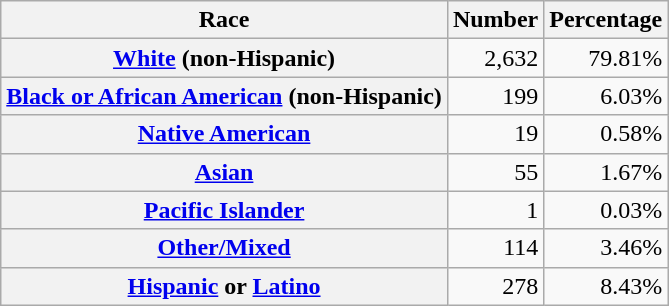<table class="wikitable" style="text-align:right">
<tr>
<th scope="col">Race</th>
<th scope="col">Number</th>
<th scope="col">Percentage</th>
</tr>
<tr>
<th scope="row"><a href='#'>White</a> (non-Hispanic)</th>
<td>2,632</td>
<td>79.81%</td>
</tr>
<tr>
<th scope="row"><a href='#'>Black or African American</a> (non-Hispanic)</th>
<td>199</td>
<td>6.03%</td>
</tr>
<tr>
<th scope="row"><a href='#'>Native American</a></th>
<td>19</td>
<td>0.58%</td>
</tr>
<tr>
<th scope="row"><a href='#'>Asian</a></th>
<td>55</td>
<td>1.67%</td>
</tr>
<tr>
<th scope="row"><a href='#'>Pacific Islander</a></th>
<td>1</td>
<td>0.03%</td>
</tr>
<tr>
<th scope="row"><a href='#'>Other/Mixed</a></th>
<td>114</td>
<td>3.46%</td>
</tr>
<tr>
<th scope="row"><a href='#'>Hispanic</a> or <a href='#'>Latino</a></th>
<td>278</td>
<td>8.43%</td>
</tr>
</table>
